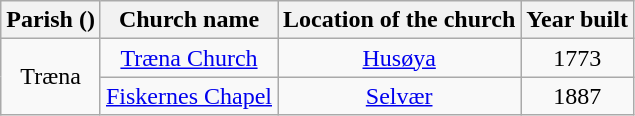<table class="wikitable" style="text-align:center">
<tr>
<th>Parish ()</th>
<th>Church name</th>
<th>Location of the church</th>
<th>Year built</th>
</tr>
<tr>
<td rowspan="2">Træna</td>
<td><a href='#'>Træna Church</a></td>
<td><a href='#'>Husøya</a></td>
<td>1773</td>
</tr>
<tr>
<td><a href='#'>Fiskernes Chapel</a></td>
<td><a href='#'>Selvær</a></td>
<td>1887</td>
</tr>
</table>
